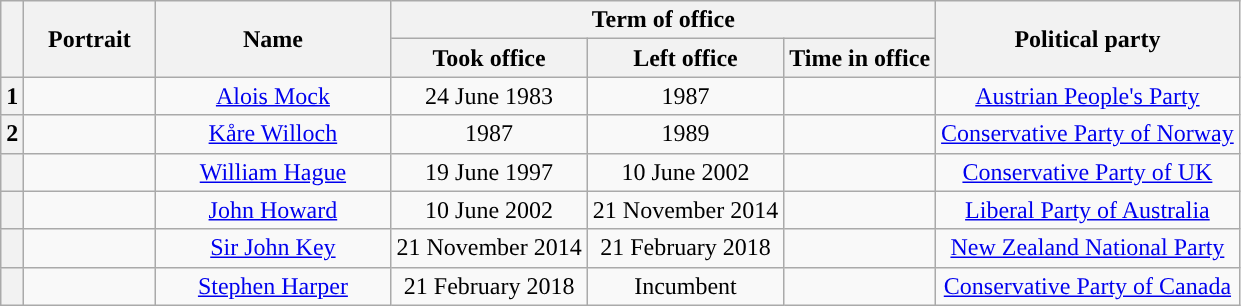<table class="wikitable" style="text-align:center">
<tr>
<th rowspan="2"></th>
<th rowspan="2" style="width:80px;">Portrait</th>
<th rowspan="2" width="150">Name<br></th>
<th colspan="3">Term of office</th>
<th rowspan="2">Political party</th>
</tr>
<tr>
<th>Took office</th>
<th>Left office</th>
<th>Time in office</th>
</tr>
<tr>
<th style="background-color:">1</th>
<td></td>
<td><a href='#'>Alois Mock</a><br></td>
<td>24 June 1983</td>
<td>1987</td>
<td></td>
<td><a href='#'>Austrian People's Party</a></td>
</tr>
<tr>
<th style="background-color:">2</th>
<td></td>
<td><a href='#'>Kåre Willoch</a><br></td>
<td>1987</td>
<td>1989</td>
<td></td>
<td><a href='#'>Conservative Party of Norway</a></td>
</tr>
<tr>
<th style="background-color:"></th>
<td></td>
<td><a href='#'>William Hague</a><br></td>
<td>19 June 1997</td>
<td>10 June 2002</td>
<td></td>
<td><a href='#'>Conservative Party of UK</a></td>
</tr>
<tr>
<th style="background-color:"></th>
<td></td>
<td><a href='#'>John Howard</a><br></td>
<td>10 June 2002</td>
<td>21 November 2014</td>
<td></td>
<td><a href='#'>Liberal Party of Australia</a></td>
</tr>
<tr>
<th style="background-color:"></th>
<td></td>
<td><a href='#'>Sir John Key</a><br></td>
<td>21 November 2014</td>
<td>21 February 2018</td>
<td></td>
<td><a href='#'>New Zealand National Party</a></td>
</tr>
<tr>
<th style="background-color:"></th>
<td></td>
<td><a href='#'>Stephen Harper</a><br></td>
<td>21 February 2018</td>
<td>Incumbent</td>
<td></td>
<td><a href='#'>Conservative Party of Canada</a></td>
</tr>
</table>
